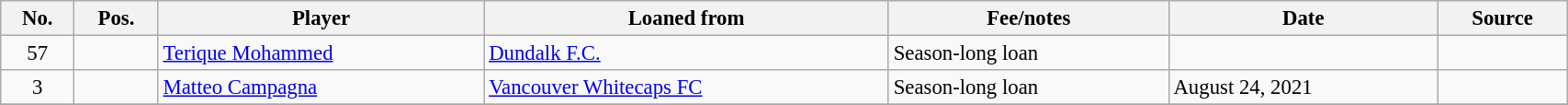<table class="wikitable sortable" style="width:90%; text-align:center; font-size:95%; text-align:left;">
<tr>
<th>No.</th>
<th>Pos.</th>
<th>Player</th>
<th>Loaned from</th>
<th>Fee/notes</th>
<th>Date</th>
<th>Source</th>
</tr>
<tr>
<td align=center>57</td>
<td align=center></td>
<td align=Mohammed, Terique> <a href='#'>Terique Mohammed</a></td>
<td> <a href='#'>Dundalk F.C.</a></td>
<td>Season-long loan</td>
<td></td>
<td></td>
</tr>
<tr>
<td align=center>3</td>
<td align=center></td>
<td> <a href='#'>Matteo Campagna</a></td>
<td> <a href='#'>Vancouver Whitecaps FC</a></td>
<td>Season-long loan</td>
<td>August 24, 2021</td>
<td></td>
</tr>
<tr>
</tr>
</table>
